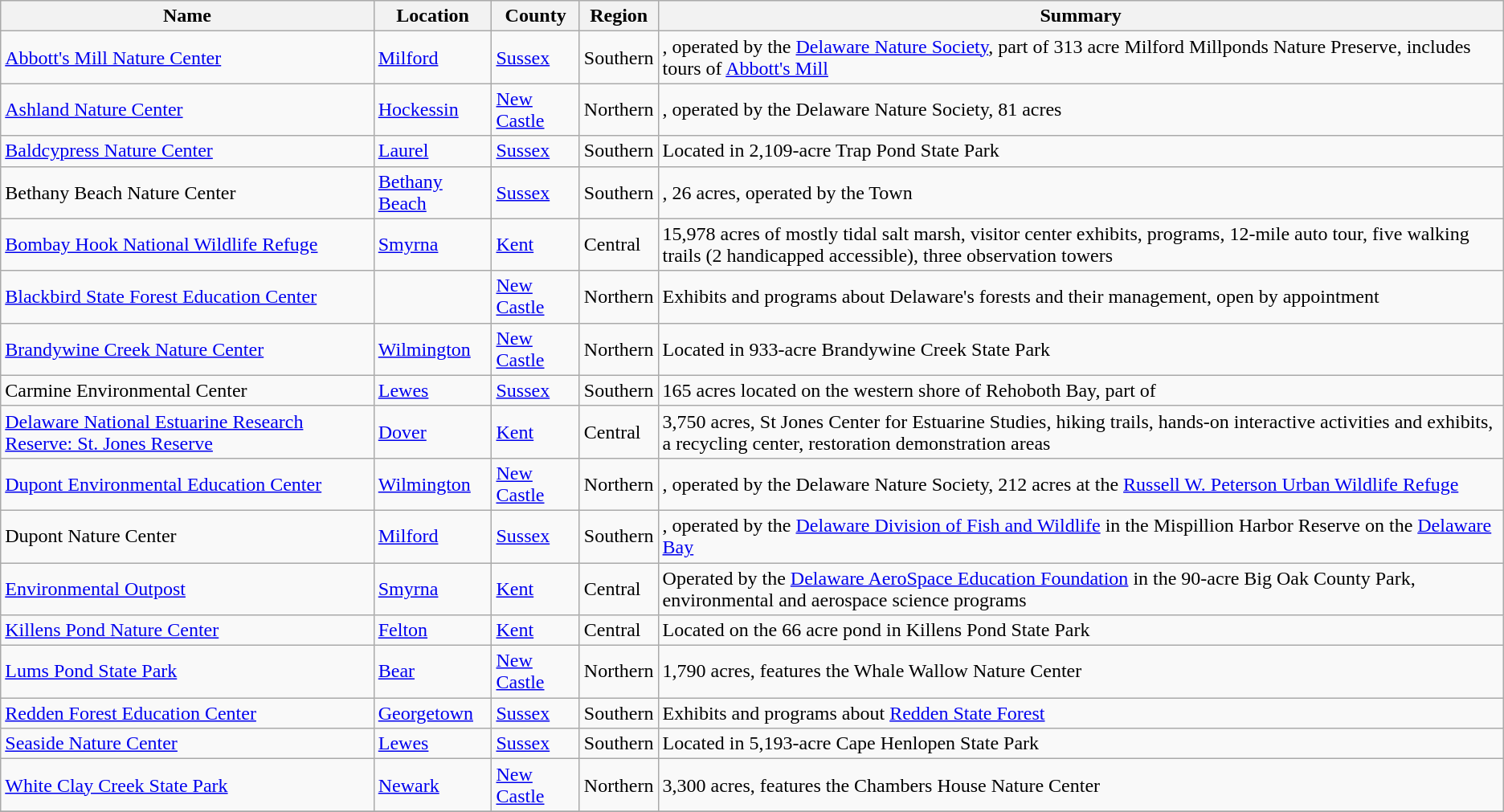<table class="wikitable sortable">
<tr>
<th>Name</th>
<th>Location</th>
<th>County</th>
<th>Region</th>
<th>Summary</th>
</tr>
<tr>
<td><a href='#'>Abbott's Mill Nature Center</a></td>
<td><a href='#'>Milford</a></td>
<td><a href='#'>Sussex</a></td>
<td>Southern</td>
<td>, operated by the <a href='#'>Delaware Nature Society</a>, part of 313 acre Milford Millponds Nature Preserve, includes tours of <a href='#'>Abbott's Mill</a></td>
</tr>
<tr>
<td><a href='#'>Ashland Nature Center</a></td>
<td><a href='#'>Hockessin</a></td>
<td><a href='#'>New Castle</a></td>
<td>Northern</td>
<td>, operated by the Delaware Nature Society, 81 acres</td>
</tr>
<tr>
<td><a href='#'>Baldcypress Nature Center</a></td>
<td><a href='#'>Laurel</a></td>
<td><a href='#'>Sussex</a></td>
<td>Southern</td>
<td>Located in 2,109-acre Trap Pond State Park</td>
</tr>
<tr>
<td>Bethany Beach Nature Center</td>
<td><a href='#'>Bethany Beach</a></td>
<td><a href='#'>Sussex</a></td>
<td>Southern</td>
<td>, 26 acres, operated by the Town</td>
</tr>
<tr>
<td><a href='#'>Bombay Hook National Wildlife Refuge</a></td>
<td><a href='#'>Smyrna</a></td>
<td><a href='#'>Kent</a></td>
<td>Central</td>
<td>15,978 acres of mostly tidal salt marsh, visitor center exhibits, programs, 12-mile auto tour, five walking trails (2 handicapped accessible), three observation towers</td>
</tr>
<tr>
<td><a href='#'>Blackbird State Forest Education Center</a></td>
<td></td>
<td><a href='#'>New Castle</a></td>
<td>Northern</td>
<td>Exhibits and programs about Delaware's forests and their management, open by appointment</td>
</tr>
<tr>
<td><a href='#'>Brandywine Creek Nature Center</a></td>
<td><a href='#'>Wilmington</a></td>
<td><a href='#'>New Castle</a></td>
<td>Northern</td>
<td>Located in 933-acre Brandywine Creek State Park</td>
</tr>
<tr>
<td>Carmine Environmental Center</td>
<td><a href='#'>Lewes</a></td>
<td><a href='#'>Sussex</a></td>
<td>Southern</td>
<td>165 acres located on the western shore of Rehoboth Bay, part of </td>
</tr>
<tr>
<td><a href='#'>Delaware National Estuarine Research Reserve: St. Jones Reserve</a></td>
<td><a href='#'>Dover</a></td>
<td><a href='#'>Kent</a></td>
<td>Central</td>
<td>3,750 acres, St Jones Center for Estuarine Studies, hiking trails, hands-on interactive activities and exhibits, a recycling center, restoration demonstration areas</td>
</tr>
<tr>
<td><a href='#'>Dupont Environmental Education Center</a></td>
<td><a href='#'>Wilmington</a></td>
<td><a href='#'>New Castle</a></td>
<td>Northern</td>
<td>, operated by the Delaware Nature Society, 212 acres at the <a href='#'>Russell W. Peterson Urban Wildlife Refuge</a></td>
</tr>
<tr>
<td>Dupont Nature Center</td>
<td><a href='#'>Milford</a></td>
<td><a href='#'>Sussex</a></td>
<td>Southern</td>
<td>, operated by the <a href='#'>Delaware Division of Fish and Wildlife</a> in the Mispillion Harbor Reserve on the <a href='#'>Delaware Bay</a></td>
</tr>
<tr>
<td><a href='#'>Environmental Outpost</a></td>
<td><a href='#'>Smyrna</a></td>
<td><a href='#'>Kent</a></td>
<td>Central</td>
<td>Operated by the <a href='#'>Delaware AeroSpace Education Foundation</a> in the 90-acre Big Oak County Park, environmental and aerospace science programs</td>
</tr>
<tr>
<td><a href='#'>Killens Pond Nature Center</a></td>
<td><a href='#'>Felton</a></td>
<td><a href='#'>Kent</a></td>
<td>Central</td>
<td>Located on the 66 acre pond in Killens Pond State Park</td>
</tr>
<tr>
<td><a href='#'>Lums Pond State Park</a></td>
<td><a href='#'>Bear</a></td>
<td><a href='#'>New Castle</a></td>
<td>Northern</td>
<td>1,790 acres, features the Whale Wallow Nature Center</td>
</tr>
<tr>
<td><a href='#'>Redden Forest Education Center</a></td>
<td><a href='#'>Georgetown</a></td>
<td><a href='#'>Sussex</a></td>
<td>Southern</td>
<td>Exhibits and programs about <a href='#'>Redden State Forest</a></td>
</tr>
<tr>
<td><a href='#'>Seaside Nature Center</a></td>
<td><a href='#'>Lewes</a></td>
<td><a href='#'>Sussex</a></td>
<td>Southern</td>
<td>Located in 5,193-acre Cape Henlopen State Park</td>
</tr>
<tr>
<td><a href='#'>White Clay Creek State Park</a></td>
<td><a href='#'>Newark</a></td>
<td><a href='#'>New Castle</a></td>
<td>Northern</td>
<td>3,300 acres, features the Chambers House Nature Center</td>
</tr>
<tr>
</tr>
</table>
